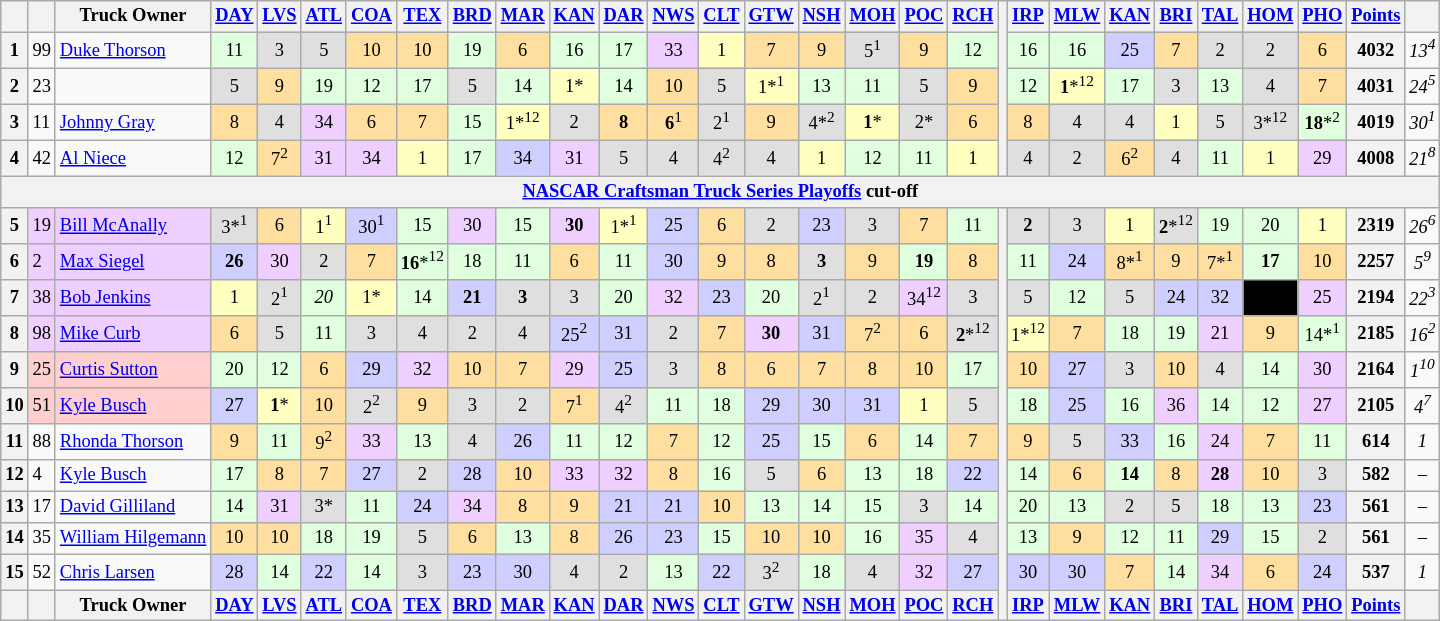<table class="wikitable" style="font-size:77%; text-align:center;">
<tr style="vertical-align:top">
<th style="vertical-align:middle"></th>
<th style="vertical-align:middle"></th>
<th style="vertical-align:middle">Truck Owner</th>
<th><a href='#'>DAY</a></th>
<th><a href='#'>LVS</a></th>
<th><a href='#'>ATL</a></th>
<th><a href='#'>COA</a></th>
<th><a href='#'>TEX</a></th>
<th><a href='#'>BRD</a></th>
<th><a href='#'>MAR</a></th>
<th><a href='#'>KAN</a></th>
<th><a href='#'>DAR</a></th>
<th><a href='#'>NWS</a></th>
<th><a href='#'>CLT</a></th>
<th><a href='#'>GTW</a></th>
<th><a href='#'>NSH</a></th>
<th><a href='#'>MOH</a></th>
<th><a href='#'>POC</a></th>
<th><a href='#'>RCH</a></th>
<th rowspan=5></th>
<th><a href='#'>IRP</a></th>
<th><a href='#'>MLW</a></th>
<th><a href='#'>KAN</a></th>
<th><a href='#'>BRI</a></th>
<th><a href='#'>TAL</a></th>
<th><a href='#'>HOM</a></th>
<th><a href='#'>PHO</a></th>
<th style="vertical-align:middle"><a href='#'>Points</a></th>
<th style="vertical-align:middle"></th>
</tr>
<tr>
<th>1</th>
<td style="text-align:left">99</td>
<td style="text-align:left"><a href='#'>Duke Thorson</a></td>
<td style="background:#DFFFDF;">11</td>
<td style="background:#DFDFDF;">3</td>
<td style="background:#DFDFDF;">5</td>
<td style="background:#FFDF9F;">10</td>
<td style="background:#FFDF9F;">10</td>
<td style="background:#DFFFDF;">19</td>
<td style="background:#FFDF9F;">6</td>
<td style="background:#DFFFDF;">16</td>
<td style="background:#DFFFDF;">17</td>
<td style="background:#EFCFFF;">33</td>
<td style="background:#FFFFBF;">1</td>
<td style="background:#FFDF9F;">7</td>
<td style="background:#FFDF9F;">9</td>
<td style="background:#DFDFDF;">5<sup>1</sup></td>
<td style="background:#FFDF9F;">9</td>
<td style="background:#DFFFDF;">12</td>
<td style="background:#DFFFDF;">16</td>
<td style="background:#DFFFDF;">16</td>
<td style="background:#CFCFFF;">25</td>
<td style="background:#FFDF9F;">7</td>
<td style="background:#DFDFDF;">2</td>
<td style="background:#DFDFDF;">2</td>
<td style="background:#FFDF9F;">6</td>
<th>4032</th>
<td><em>13<sup>4</sup></em></td>
</tr>
<tr>
<th>2</th>
<td style="text-align:left">23</td>
<td style="text-align:left"></td>
<td style="background:#DFDFDF;">5</td>
<td style="background:#FFDF9F;">9</td>
<td style="background:#DFFFDF;">19</td>
<td style="background:#DFFFDF;">12</td>
<td style="background:#DFFFDF;">17</td>
<td style="background:#DFDFDF;">5</td>
<td style="background:#DFFFDF;">14</td>
<td style="background:#FFFFBF;">1*</td>
<td style="background:#DFFFDF;">14</td>
<td style="background:#FFDF9F;">10</td>
<td style="background:#DFDFDF;">5</td>
<td style="background:#FFFFBF;">1*<sup>1</sup></td>
<td style="background:#DFFFDF;">13</td>
<td style="background:#DFFFDF;">11</td>
<td style="background:#DFDFDF;">5</td>
<td style="background:#FFDF9F;">9</td>
<td style="background:#DFFFDF;">12</td>
<td style="background:#FFFFBF;"><strong>1</strong>*<sup>12</sup></td>
<td style="background:#DFFFDF;">17</td>
<td style="background:#DFDFDF;">3</td>
<td style="background:#DFFFDF;">13</td>
<td style="background:#DFDFDF;">4</td>
<td style="background:#FFDF9F;">7</td>
<th>4031</th>
<td><em>24<sup>5</sup></em></td>
</tr>
<tr>
<th>3</th>
<td style="text-align:left">11</td>
<td style="text-align:left"><a href='#'>Johnny Gray</a></td>
<td style="background:#FFDF9F;">8</td>
<td style="background:#DFDFDF;">4</td>
<td style="background:#EFCFFF;">34</td>
<td style="background:#FFDF9F;">6</td>
<td style="background:#FFDF9F;">7</td>
<td style="background:#DFFFDF;">15</td>
<td style="background:#FFFFBF;">1*<sup>12</sup></td>
<td style="background:#DFDFDF;">2</td>
<td style="background:#FFDF9F;"><strong>8</strong></td>
<td style="background:#FFDF9F;"><strong>6</strong><sup>1</sup></td>
<td style="background:#DFDFDF;">2<sup>1</sup></td>
<td style="background:#FFDF9F;">9</td>
<td style="background:#DFDFDF;">4*<sup>2</sup></td>
<td style="background:#FFFFBF;"><strong>1</strong>*</td>
<td style="background:#DFDFDF;">2*</td>
<td style="background:#FFDF9F;">6</td>
<td style="background:#FFDF9F;">8</td>
<td style="background:#DFDFDF;">4</td>
<td style="background:#DFDFDF;">4</td>
<td style="background:#FFFFBF;">1</td>
<td style="background:#DFDFDF;">5</td>
<td style="background:#DFDFDF;">3*<sup>12</sup></td>
<td style="background:#DFFFDF;"><strong>18</strong>*<sup>2</sup></td>
<th>4019</th>
<td><em>30<sup>1</sup></em></td>
</tr>
<tr>
<th>4</th>
<td style="text-align:left">42</td>
<td style="text-align:left"><a href='#'>Al Niece</a></td>
<td style="background:#DFFFDF;">12</td>
<td style="background:#FFDF9F;">7<sup>2</sup></td>
<td style="background:#EFCFFF;">31</td>
<td style="background:#EFCFFF;">34</td>
<td style="background:#FFFFBF;">1</td>
<td style="background:#DFFFDF;">17</td>
<td style="background:#CFCFFF;">34</td>
<td style="background:#EFCFFF;">31</td>
<td style="background:#DFDFDF;">5</td>
<td style="background:#DFDFDF;">4</td>
<td style="background:#DFDFDF;">4<sup>2</sup></td>
<td style="background:#DFDFDF;">4</td>
<td style="background:#FFFFBF;">1</td>
<td style="background:#DFFFDF;">12</td>
<td style="background:#DFFFDF;">11</td>
<td style="background:#FFFFBF;">1</td>
<td style="background:#DFDFDF;">4</td>
<td style="background:#DFDFDF;">2</td>
<td style="background:#FFDF9F;">6<sup>2</sup></td>
<td style="background:#DFDFDF;">4</td>
<td style="background:#DFFFDF;">11</td>
<td style="background:#FFFFBF;">1</td>
<td style="background:#EFCFFF;">29</td>
<th>4008</th>
<td><em>21<sup>8</sup></em></td>
</tr>
<tr>
<th colspan="30"><a href='#'>NASCAR Craftsman Truck Series Playoffs</a> cut-off</th>
</tr>
<tr>
<th>5</th>
<td style="background:#efcfff" align="left">19</td>
<td style="background:#efcfff" align="left"><a href='#'>Bill McAnally</a></td>
<td style="background:#DFDFDF;">3*<sup>1</sup></td>
<td style="background:#FFDF9F;">6</td>
<td style="background:#FFFFBF;">1<sup>1</sup></td>
<td style="background:#CFCFFF;">30<sup>1</sup></td>
<td style="background:#DFFFDF;">15</td>
<td style="background:#EFCFFF;">30</td>
<td style="background:#DFFFDF;">15</td>
<td style="background:#EFCFFF;"><strong>30</strong></td>
<td style="background:#FFFFBF;">1*<sup>1</sup></td>
<td style="background:#CFCFFF;">25</td>
<td style="background:#FFDF9F;">6</td>
<td style="background:#DFDFDF;">2</td>
<td style="background:#CFCFFF;">23</td>
<td style="background:#DFDFDF;">3</td>
<td style="background:#FFDF9F;">7</td>
<td style="background:#DFFFDF;">11</td>
<th rowspan=12></th>
<td style="background:#DFDFDF;"><strong>2</strong></td>
<td style="background:#DFDFDF;">3</td>
<td style="background:#FFFFBF;">1</td>
<td style="background:#DFDFDF;"><strong>2</strong>*<sup>12</sup></td>
<td style="background:#DFFFDF;">19</td>
<td style="background:#DFFFDF;">20</td>
<td style="background:#FFFFBF;">1</td>
<th>2319</th>
<td><em>26<sup>6</sup></em></td>
</tr>
<tr>
<th>6</th>
<td style="background:#efcfff" align="left">2</td>
<td style="background:#efcfff" align="left"><a href='#'>Max Siegel</a></td>
<td style="background:#CFCFFF;"><strong>26</strong></td>
<td style="background:#EFCFFF;">30</td>
<td style="background:#DFDFDF;">2</td>
<td style="background:#FFDF9F;">7</td>
<td style="background:#DFFFDF;"><strong>16</strong>*<sup>12</sup></td>
<td style="background:#DFFFDF;">18</td>
<td style="background:#DFFFDF;">11</td>
<td style="background:#FFDF9F;">6</td>
<td style="background:#DFFFDF;">11</td>
<td style="background:#CFCFFF;">30</td>
<td style="background:#FFDF9F;">9</td>
<td style="background:#FFDF9F;">8</td>
<td style="background:#DFDFDF;"><strong>3</strong></td>
<td style="background:#FFDF9F;">9</td>
<td style="background:#DFFFDF;"><strong>19</strong></td>
<td style="background:#FFDF9F;">8</td>
<td style="background:#DFFFDF;">11</td>
<td style="background:#CFCFFF;">24</td>
<td style="background:#FFDF9F;">8*<sup>1</sup></td>
<td style="background:#FFDF9F;">9</td>
<td style="background:#FFDF9F;">7*<sup>1</sup></td>
<td style="background:#DFFFDF;"><strong>17</strong></td>
<td style="background:#FFDF9F;">10</td>
<th>2257</th>
<td><em>5<sup>9</sup></em></td>
</tr>
<tr>
<th>7</th>
<td style="background:#efcfff" align="left">38</td>
<td style="background:#efcfff" align="left"><a href='#'>Bob Jenkins</a></td>
<td style="background:#FFFFBF;">1</td>
<td style="background:#DFDFDF;">2<sup>1</sup></td>
<td style="background:#DFFFDF;"><em>20</em></td>
<td style="background:#FFFFBF;">1*</td>
<td style="background:#DFFFDF;">14</td>
<td style="background:#CFCFFF;"><strong>21</strong></td>
<td style="background:#DFDFDF;"><strong>3</strong></td>
<td style="background:#DFDFDF;">3</td>
<td style="background:#DFFFDF;">20</td>
<td style="background:#EFCFFF;">32</td>
<td style="background:#CFCFFF;">23</td>
<td style="background:#DFFFDF;">20</td>
<td style="background:#DFDFDF;">2<sup>1</sup></td>
<td style="background:#DFDFDF;">2</td>
<td style="background:#EFCFFF;">34<sup>12</sup></td>
<td style="background:#DFDFDF;">3</td>
<td style="background:#DFDFDF;">5</td>
<td style="background:#DFFFDF;">12</td>
<td style="background:#DFDFDF;">5</td>
<td style="background:#CFCFFF;">24</td>
<td style="background:#CFCFFF;">32</td>
<td style="background:#000000; color:white;"></td>
<td style="background:#EFCFFF;">25</td>
<th>2194</th>
<td><em>22<sup>3</sup></em></td>
</tr>
<tr>
<th>8</th>
<td style="background:#efcfff" align="left">98</td>
<td style="background:#efcfff" align="left"><a href='#'>Mike Curb</a></td>
<td style="background:#FFDF9F;">6</td>
<td style="background:#DFDFDF;">5</td>
<td style="background:#DFFFDF;">11</td>
<td style="background:#DFDFDF;">3</td>
<td style="background:#DFDFDF;">4</td>
<td style="background:#DFDFDF;">2</td>
<td style="background:#DFDFDF;">4</td>
<td style="background:#CFCFFF;">25<sup>2</sup></td>
<td style="background:#CFCFFF;">31</td>
<td style="background:#DFDFDF;">2</td>
<td style="background:#FFDF9F;">7</td>
<td style="background:#EFCFFF;"><strong>30</strong></td>
<td style="background:#CFCFFF;">31</td>
<td style="background:#FFDF9F;">7<sup>2</sup></td>
<td style="background:#FFDF9F;">6</td>
<td style="background:#DFDFDF;"><strong>2</strong>*<sup>12</sup></td>
<td style="background:#FFFFBF;">1*<sup>12</sup></td>
<td style="background:#FFDF9F;">7</td>
<td style="background:#DFFFDF;">18</td>
<td style="background:#DFFFDF;">19</td>
<td style="background:#EFCFFF;">21</td>
<td style="background:#FFDF9F;">9</td>
<td style="background:#DFFFDF;">14*<sup>1</sup></td>
<th>2185</th>
<td><em>16<sup>2</sup></em></td>
</tr>
<tr>
<th>9</th>
<td style="background:#ffcfcf" align="left">25</td>
<td style="background:#ffcfcf" align="left"><a href='#'>Curtis Sutton</a></td>
<td style="background:#DFFFDF;">20</td>
<td style="background:#DFFFDF;">12</td>
<td style="background:#FFDF9F;">6</td>
<td style="background:#CFCFFF;">29</td>
<td style="background:#EFCFFF;">32</td>
<td style="background:#FFDF9F;">10</td>
<td style="background:#FFDF9F;">7</td>
<td style="background:#EFCFFF;">29</td>
<td style="background:#CFCFFF;">25</td>
<td style="background:#DFDFDF;">3</td>
<td style="background:#FFDF9F;">8</td>
<td style="background:#FFDF9F;">6</td>
<td style="background:#FFDF9F;">7</td>
<td style="background:#FFDF9F;">8</td>
<td style="background:#FFDF9F;">10</td>
<td style="background:#DFFFDF;">17</td>
<td style="background:#FFDF9F;">10</td>
<td style="background:#CFCFFF;">27</td>
<td style="background:#DFDFDF;">3</td>
<td style="background:#FFDF9F;">10</td>
<td style="background:#DFDFDF;">4</td>
<td style="background:#DFFFDF;">14</td>
<td style="background:#EFCFFF;">30</td>
<th>2164</th>
<td><em>1<sup>10</sup></em></td>
</tr>
<tr>
<th>10</th>
<td style="background:#ffcfcf" align="left">51</td>
<td style="background:#ffcfcf" align="left"><a href='#'>Kyle Busch</a></td>
<td style="background:#CFCFFF;">27</td>
<td style="background:#FFFFBF;"><strong>1</strong>*</td>
<td style="background:#FFDF9F;">10</td>
<td style="background:#DFDFDF;">2<sup>2</sup></td>
<td style="background:#FFDF9F;">9</td>
<td style="background:#DFDFDF;">3</td>
<td style="background:#DFDFDF;">2</td>
<td style="background:#FFDF9F;">7<sup>1</sup></td>
<td style="background:#DFDFDF;">4<sup>2</sup></td>
<td style="background:#DFFFDF;">11</td>
<td style="background:#DFFFDF;">18</td>
<td style="background:#CFCFFF;">29</td>
<td style="background:#CFCFFF;">30</td>
<td style="background:#CFCFFF;">31</td>
<td style="background:#FFFFBF;">1</td>
<td style="background:#DFDFDF;">5</td>
<td style="background:#DFFFDF;">18</td>
<td style="background:#CFCFFF;">25</td>
<td style="background:#DFFFDF;">16</td>
<td style="background:#EFCFFF;">36</td>
<td style="background:#DFFFDF;">14</td>
<td style="background:#DFFFDF;">12</td>
<td style="background:#EFCFFF;">27</td>
<th>2105</th>
<td><em>4<sup>7</sup></em></td>
</tr>
<tr>
<th>11</th>
<td style="text-align:left">88</td>
<td style="text-align:left"><a href='#'>Rhonda Thorson</a></td>
<td style="background:#FFDF9F;">9</td>
<td style="background:#DFFFDF;">11</td>
<td style="background:#FFDF9F;">9<sup>2</sup></td>
<td style="background:#EFCFFF;">33</td>
<td style="background:#DFFFDF;">13</td>
<td style="background:#DFDFDF;">4</td>
<td style="background:#CFCFFF;">26</td>
<td style="background:#DFFFDF;">11</td>
<td style="background:#DFFFDF;">12</td>
<td style="background:#FFDF9F;">7</td>
<td style="background:#DFFFDF;">12</td>
<td style="background:#CFCFFF;">25</td>
<td style="background:#DFFFDF;">15</td>
<td style="background:#FFDF9F;">6</td>
<td style="background:#DFFFDF;">14</td>
<td style="background:#FFDF9F;">7</td>
<td style="background:#FFDF9F;">9</td>
<td style="background:#DFDFDF;">5</td>
<td style="background:#CFCFFF;">33</td>
<td style="background:#DFFFDF;">16</td>
<td style="background:#EFCFFF;">24</td>
<td style="background:#FFDF9F;">7</td>
<td style="background:#DFFFDF;">11</td>
<th>614</th>
<td><em>1</em></td>
</tr>
<tr>
<th>12</th>
<td style="text-align:left">4</td>
<td style="text-align:left"><a href='#'>Kyle Busch</a></td>
<td style="background:#DFFFDF;">17</td>
<td style="background:#FFDF9F;">8</td>
<td style="background:#FFDF9F;">7</td>
<td style="background:#CFCFFF;">27</td>
<td style="background:#DFDFDF;">2</td>
<td style="background:#CFCFFF;">28</td>
<td style="background:#FFDF9F;">10</td>
<td style="background:#EFCFFF;">33</td>
<td style="background:#EFCFFF;">32</td>
<td style="background:#FFDF9F;">8</td>
<td style="background:#DFFFDF;">16</td>
<td style="background:#DFDFDF;">5</td>
<td style="background:#FFDF9F;">6</td>
<td style="background:#DFFFDF;">13</td>
<td style="background:#DFFFDF;">18</td>
<td style="background:#CFCFFF;">22</td>
<td style="background:#DFFFDF;">14</td>
<td style="background:#FFDF9F;">6</td>
<td style="background:#DFFFDF;"><strong>14</strong></td>
<td style="background:#FFDF9F;">8</td>
<td style="background:#EFCFFF;"><strong>28</strong></td>
<td style="background:#FFDF9F;">10</td>
<td style="background:#DFDFDF;">3</td>
<th>582</th>
<td><em>–</em></td>
</tr>
<tr>
<th>13</th>
<td style="text-align:left">17</td>
<td style="text-align:left"><a href='#'>David Gilliland</a></td>
<td style="background:#DFFFDF;">14</td>
<td style="background:#EFCFFF;">31</td>
<td style="background:#DFDFDF;">3*</td>
<td style="background:#DFFFDF;">11</td>
<td style="background:#CFCFFF;">24</td>
<td style="background:#EFCFFF;">34</td>
<td style="background:#FFDF9F;">8</td>
<td style="background:#FFDF9F;">9</td>
<td style="background:#CFCFFF;">21</td>
<td style="background:#CFCFFF;">21</td>
<td style="background:#FFDF9F;">10</td>
<td style="background:#DFFFDF;">13</td>
<td style="background:#DFFFDF;">14</td>
<td style="background:#DFFFDF;">15</td>
<td style="background:#DFDFDF;">3</td>
<td style="background:#DFFFDF;">14</td>
<td style="background:#DFFFDF;">20</td>
<td style="background:#DFFFDF;">13</td>
<td style="background:#DFDFDF;">2</td>
<td style="background:#DFDFDF;">5</td>
<td style="background:#DFFFDF;">18</td>
<td style="background:#DFFFDF;">13</td>
<td style="background:#CFCFFF;">23</td>
<th>561</th>
<td><em>–</em></td>
</tr>
<tr>
<th>14</th>
<td style="text-align:left">35</td>
<td style="text-align:left"><a href='#'>William Hilgemann</a></td>
<td style="background:#FFDF9F;">10</td>
<td style="background:#FFDF9F;">10</td>
<td style="background:#DFFFDF;">18</td>
<td style="background:#DFFFDF;">19</td>
<td style="background:#DFDFDF;">5</td>
<td style="background:#FFDF9F;">6</td>
<td style="background:#DFFFDF;">13</td>
<td style="background:#FFDF9F;">8</td>
<td style="background:#CFCFFF;">26</td>
<td style="background:#CFCFFF;">23</td>
<td style="background:#DFFFDF;">15</td>
<td style="background:#FFDF9F;">10</td>
<td style="background:#FFDF9F;">10</td>
<td style="background:#DFFFDF;">16</td>
<td style="background:#EFCFFF;">35</td>
<td style="background:#DFDFDF;">4</td>
<td style="background:#DFFFDF;">13</td>
<td style="background:#FFDF9F;">9</td>
<td style="background:#DFFFDF;">12</td>
<td style="background:#DFFFDF;">11</td>
<td style="background:#CFCFFF;">29</td>
<td style="background:#DFFFDF;">15</td>
<td style="background:#DFDFDF;">2</td>
<th>561</th>
<td><em>–</em></td>
</tr>
<tr>
<th>15</th>
<td style="text-align:left">52</td>
<td style="text-align:left"><a href='#'>Chris Larsen</a></td>
<td style="background:#CFCFFF;">28</td>
<td style="background:#DFFFDF;">14</td>
<td style="background:#CFCFFF;">22</td>
<td style="background:#DFFFDF;">14</td>
<td style="background:#DFDFDF;">3</td>
<td style="background:#CFCFFF;">23</td>
<td style="background:#CFCFFF;">30</td>
<td style="background:#DFDFDF;">4</td>
<td style="background:#DFDFDF;">2</td>
<td style="background:#DFFFDF;">13</td>
<td style="background:#CFCFFF;">22</td>
<td style="background:#DFDFDF;">3<sup>2</sup></td>
<td style="background:#DFFFDF;">18</td>
<td style="background:#DFDFDF;">4</td>
<td style="background:#EFCFFF;">32</td>
<td style="background:#CFCFFF;">27</td>
<td style="background:#CFCFFF;">30</td>
<td style="background:#CFCFFF;">30</td>
<td style="background:#FFDF9F;">7</td>
<td style="background:#DFFFDF;">14</td>
<td style="background:#EFCFFF;">34</td>
<td style="background:#FFDF9F;">6</td>
<td style="background:#CFCFFF;">24</td>
<th>537</th>
<td><em>1</em></td>
</tr>
<tr>
<th style="vertical-align:middle"></th>
<th style="vertical-align:middle"></th>
<th style="vertical-align:middle">Truck Owner</th>
<th><a href='#'>DAY</a></th>
<th><a href='#'>LVS</a></th>
<th><a href='#'>ATL</a></th>
<th><a href='#'>COA</a></th>
<th><a href='#'>TEX</a></th>
<th><a href='#'>BRD</a></th>
<th><a href='#'>MAR</a></th>
<th><a href='#'>KAN</a></th>
<th><a href='#'>DAR</a></th>
<th><a href='#'>NWS</a></th>
<th><a href='#'>CLT</a></th>
<th><a href='#'>GTW</a></th>
<th><a href='#'>NSH</a></th>
<th><a href='#'>MOH</a></th>
<th><a href='#'>POC</a></th>
<th><a href='#'>RCH</a></th>
<th><a href='#'>IRP</a></th>
<th><a href='#'>MLW</a></th>
<th><a href='#'>KAN</a></th>
<th><a href='#'>BRI</a></th>
<th><a href='#'>TAL</a></th>
<th><a href='#'>HOM</a></th>
<th><a href='#'>PHO</a></th>
<th style="vertical-align:middle"><a href='#'>Points</a></th>
<th style="vertical-align:middle"></th>
</tr>
</table>
